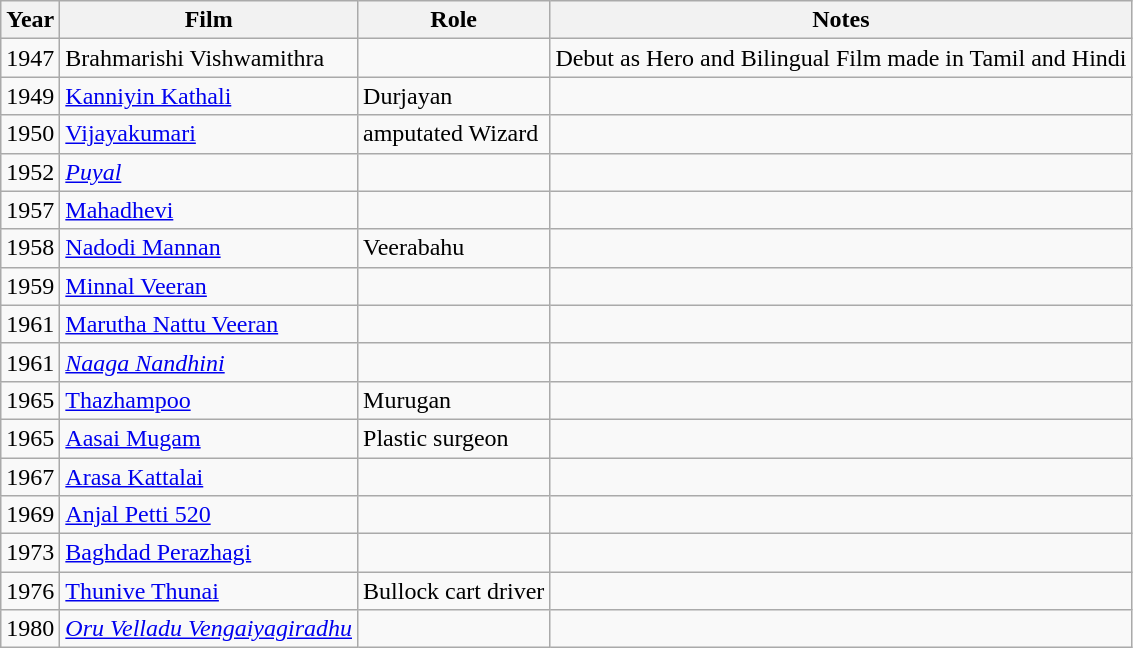<table class="wikitable">
<tr>
<th>Year</th>
<th>Film</th>
<th>Role</th>
<th>Notes</th>
</tr>
<tr>
<td>1947</td>
<td>Brahmarishi Vishwamithra</td>
<td></td>
<td>Debut as Hero and Bilingual Film made in Tamil and Hindi </td>
</tr>
<tr>
<td>1949</td>
<td><a href='#'>Kanniyin Kathali</a></td>
<td>Durjayan</td>
<td></td>
</tr>
<tr>
<td>1950</td>
<td><a href='#'>Vijayakumari</a></td>
<td>amputated Wizard</td>
<td></td>
</tr>
<tr>
<td>1952</td>
<td><em><a href='#'>Puyal</a></em></td>
<td></td>
<td></td>
</tr>
<tr>
<td>1957</td>
<td><a href='#'>Mahadhevi</a></td>
<td></td>
<td></td>
</tr>
<tr>
<td>1958</td>
<td><a href='#'>Nadodi Mannan</a></td>
<td>Veerabahu</td>
<td></td>
</tr>
<tr>
<td>1959</td>
<td><a href='#'>Minnal Veeran</a></td>
<td></td>
<td></td>
</tr>
<tr>
<td>1961</td>
<td><a href='#'>Marutha Nattu Veeran</a></td>
<td></td>
<td></td>
</tr>
<tr>
<td>1961</td>
<td><em><a href='#'>Naaga Nandhini</a></em></td>
<td></td>
<td></td>
</tr>
<tr>
<td>1965</td>
<td><a href='#'>Thazhampoo</a></td>
<td>Murugan</td>
<td></td>
</tr>
<tr>
<td>1965</td>
<td><a href='#'>Aasai Mugam</a></td>
<td>Plastic surgeon</td>
<td></td>
</tr>
<tr>
<td>1967</td>
<td><a href='#'>Arasa Kattalai</a></td>
<td></td>
<td></td>
</tr>
<tr>
<td>1969</td>
<td><a href='#'>Anjal Petti 520</a></td>
<td></td>
<td></td>
</tr>
<tr>
<td>1973</td>
<td><a href='#'>Baghdad Perazhagi</a></td>
<td></td>
<td></td>
</tr>
<tr>
<td>1976</td>
<td><a href='#'>Thunive Thunai</a></td>
<td>Bullock cart driver</td>
<td></td>
</tr>
<tr>
<td>1980</td>
<td><em><a href='#'>Oru Velladu Vengaiyagiradhu</a></em></td>
<td></td>
<td></td>
</tr>
</table>
